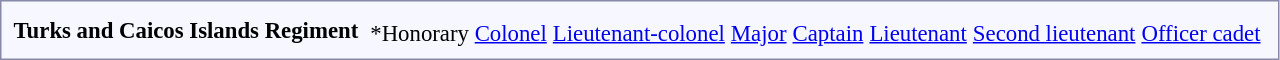<table style="border:1px solid #8888aa; background-color:#f7f8ff; padding:5px; font-size:95%; margin: 0px 12px 12px 0px;">
<tr style="text-align:center;">
<td rowspan=2><strong> Turks and Caicos Islands Regiment</strong></td>
<td colspan=12 rowspan=2></td>
<td colspan=2></td>
<td colspan=2></td>
<td colspan=2></td>
<td colspan=2></td>
<td colspan=3></td>
<td colspan=3></td>
<td colspan=6></td>
<td colspan=6 rowspan=2></td>
</tr>
<tr style="text-align:center;">
<td colspan=2>*Honorary <a href='#'>Colonel</a></td>
<td colspan=2><a href='#'>Lieutenant-colonel</a></td>
<td colspan=2><a href='#'>Major</a></td>
<td colspan=2><a href='#'>Captain</a></td>
<td colspan=3><a href='#'>Lieutenant</a></td>
<td colspan=3><a href='#'>Second lieutenant</a></td>
<td colspan=6><a href='#'>Officer cadet</a></td>
</tr>
</table>
